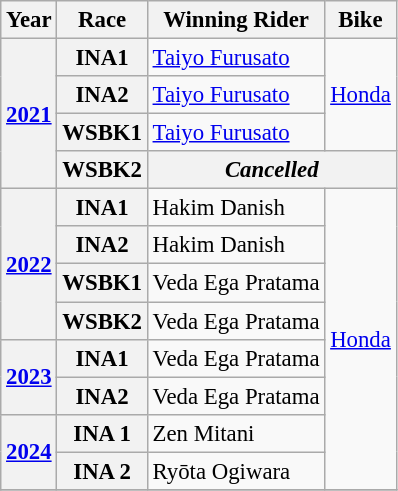<table class="wikitable" style="font-size:95%;">
<tr>
<th>Year</th>
<th>Race</th>
<th>Winning Rider</th>
<th>Bike</th>
</tr>
<tr>
<th rowspan="4"><a href='#'>2021</a></th>
<th>INA1</th>
<td> <a href='#'>Taiyo Furusato</a></td>
<td rowspan="3"><a href='#'>Honda</a></td>
</tr>
<tr>
<th>INA2</th>
<td> <a href='#'>Taiyo Furusato</a></td>
</tr>
<tr>
<th>WSBK1</th>
<td> <a href='#'>Taiyo Furusato</a></td>
</tr>
<tr>
<th>WSBK2</th>
<th colspan="2"><em>Cancelled</em></th>
</tr>
<tr>
<th rowspan="4"><a href='#'>2022</a></th>
<th>INA1</th>
<td> Hakim Danish</td>
<td rowspan="8"><a href='#'>Honda</a></td>
</tr>
<tr>
<th>INA2</th>
<td> Hakim Danish</td>
</tr>
<tr>
<th>WSBK1</th>
<td> Veda Ega Pratama</td>
</tr>
<tr>
<th>WSBK2</th>
<td> Veda Ega Pratama</td>
</tr>
<tr>
<th rowspan="2"><a href='#'>2023</a></th>
<th>INA1</th>
<td> Veda Ega Pratama</td>
</tr>
<tr>
<th>INA2</th>
<td> Veda Ega Pratama</td>
</tr>
<tr>
<th rowspan="2"><a href='#'>2024</a></th>
<th>INA 1</th>
<td> Zen Mitani</td>
</tr>
<tr>
<th>INA 2</th>
<td> Ryōta Ogiwara</td>
</tr>
<tr>
</tr>
</table>
